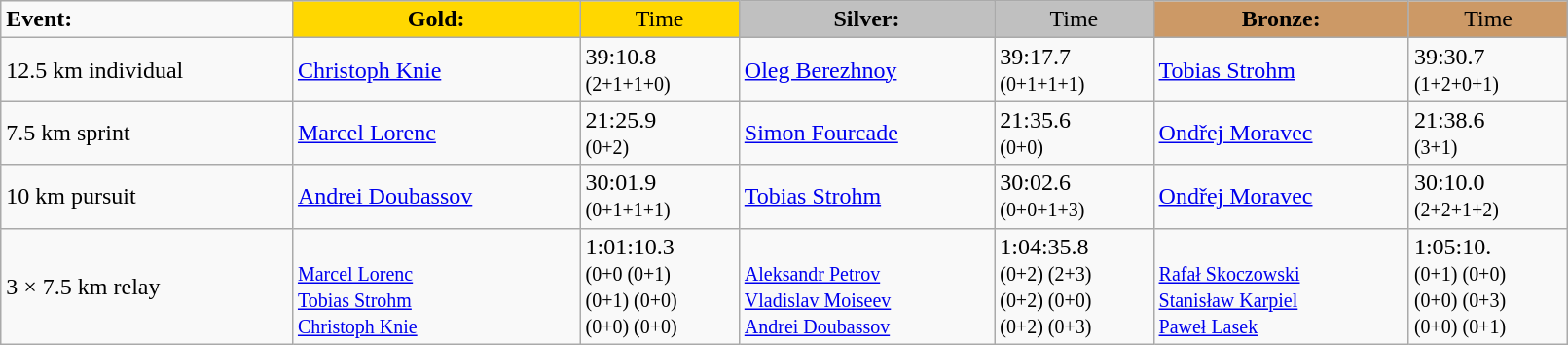<table class="wikitable" width=85%>
<tr>
<td><strong>Event:</strong></td>
<td style="text-align:center;background-color:gold;"><strong>Gold:</strong></td>
<td style="text-align:center;background-color:gold;">Time</td>
<td style="text-align:center;background-color:silver;"><strong>Silver:</strong></td>
<td style="text-align:center;background-color:silver;">Time</td>
<td style="text-align:center;background-color:#CC9966;"><strong>Bronze:</strong></td>
<td style="text-align:center;background-color:#CC9966;">Time</td>
</tr>
<tr>
<td>12.5 km individual<br><em></em></td>
<td><a href='#'>Christoph Knie</a><br><small></small></td>
<td>39:10.8<br><small>(2+1+1+0)</small></td>
<td><a href='#'>Oleg Berezhnoy</a><br><small></small></td>
<td>39:17.7<br><small>(0+1+1+1)</small></td>
<td><a href='#'>Tobias Strohm</a><br><small></small></td>
<td>39:30.7<br><small>(1+2+0+1)</small></td>
</tr>
<tr>
<td>7.5 km sprint<br><em></em></td>
<td><a href='#'>Marcel Lorenc</a><br><small></small></td>
<td>21:25.9<br><small>(0+2)</small></td>
<td><a href='#'>Simon Fourcade</a><br><small></small></td>
<td>21:35.6<br><small>(0+0)</small></td>
<td><a href='#'>Ondřej Moravec</a><br><small></small></td>
<td>21:38.6<br><small>(3+1)</small></td>
</tr>
<tr>
<td>10 km pursuit<br><em></em></td>
<td><a href='#'>Andrei Doubassov</a><br><small></small></td>
<td>30:01.9<br><small>(0+1+1+1)</small></td>
<td><a href='#'>Tobias Strohm</a><br><small></small></td>
<td>30:02.6<br><small>(0+0+1+3)</small></td>
<td><a href='#'>Ondřej Moravec</a><br><small></small></td>
<td>30:10.0<br><small>(2+2+1+2)</small></td>
</tr>
<tr>
<td>3 × 7.5 km relay<br><em></em></td>
<td>  <br><small><a href='#'>Marcel Lorenc</a> <br> <a href='#'>Tobias Strohm</a> <br> <a href='#'>Christoph Knie</a> </small></td>
<td>1:01:10.3<br><small>(0+0 (0+1)<br>(0+1) (0+0)<br>(0+0) (0+0)</small></td>
<td> <br><small><a href='#'>Aleksandr Petrov</a> <br> <a href='#'>Vladislav Moiseev</a> <br> <a href='#'>Andrei Doubassov</a></small></td>
<td>1:04:35.8<br><small>(0+2) (2+3)<br>(0+2) (0+0)<br>(0+2) (0+3)</small></td>
<td> <br><small><a href='#'>Rafał Skoczowski</a> <br> <a href='#'>Stanisław Karpiel</a> <br> <a href='#'>Paweł Lasek</a></small></td>
<td>1:05:10.<br><small>(0+1) (0+0)<br>(0+0) (0+3)<br>(0+0) (0+1)</small></td>
</tr>
</table>
